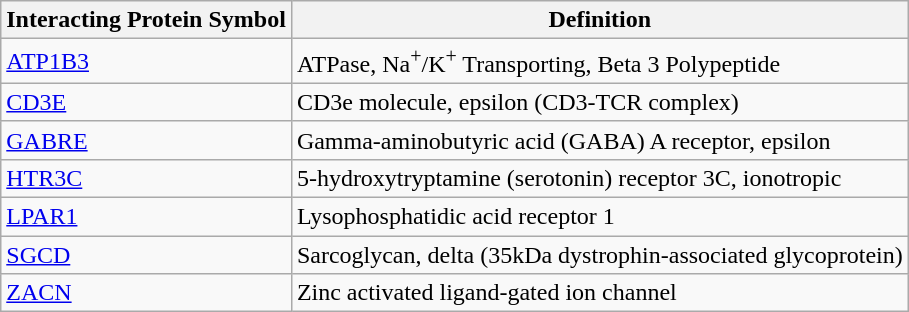<table class="wikitable">
<tr>
<th>Interacting Protein Symbol</th>
<th>Definition</th>
</tr>
<tr>
<td><a href='#'>ATP1B3</a></td>
<td>ATPase, Na<sup>+</sup>/K<sup>+</sup> Transporting, Beta 3 Polypeptide</td>
</tr>
<tr>
<td><a href='#'>CD3E</a></td>
<td>CD3e molecule, epsilon (CD3-TCR complex)</td>
</tr>
<tr>
<td><a href='#'>GABRE</a></td>
<td>Gamma-aminobutyric acid (GABA) A receptor, epsilon</td>
</tr>
<tr>
<td><a href='#'>HTR3C</a></td>
<td>5-hydroxytryptamine (serotonin) receptor 3C, ionotropic</td>
</tr>
<tr>
<td><a href='#'>LPAR1</a></td>
<td>Lysophosphatidic acid receptor 1</td>
</tr>
<tr>
<td><a href='#'>SGCD</a></td>
<td>Sarcoglycan, delta (35kDa dystrophin-associated glycoprotein)</td>
</tr>
<tr>
<td><a href='#'>ZACN</a></td>
<td>Zinc activated ligand-gated ion channel</td>
</tr>
</table>
